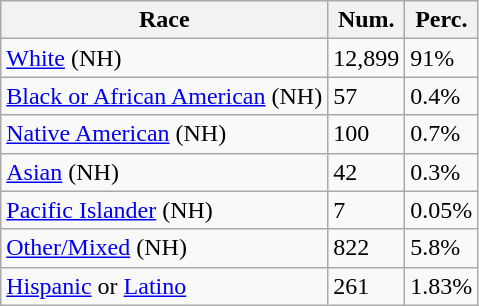<table class="wikitable">
<tr>
<th>Race</th>
<th>Num.</th>
<th>Perc.</th>
</tr>
<tr>
<td><a href='#'>White</a> (NH)</td>
<td>12,899</td>
<td>91%</td>
</tr>
<tr>
<td><a href='#'>Black or African American</a> (NH)</td>
<td>57</td>
<td>0.4%</td>
</tr>
<tr>
<td><a href='#'>Native American</a> (NH)</td>
<td>100</td>
<td>0.7%</td>
</tr>
<tr>
<td><a href='#'>Asian</a> (NH)</td>
<td>42</td>
<td>0.3%</td>
</tr>
<tr>
<td><a href='#'>Pacific Islander</a> (NH)</td>
<td>7</td>
<td>0.05%</td>
</tr>
<tr>
<td><a href='#'>Other/Mixed</a> (NH)</td>
<td>822</td>
<td>5.8%</td>
</tr>
<tr>
<td><a href='#'>Hispanic</a> or <a href='#'>Latino</a></td>
<td>261</td>
<td>1.83%</td>
</tr>
</table>
